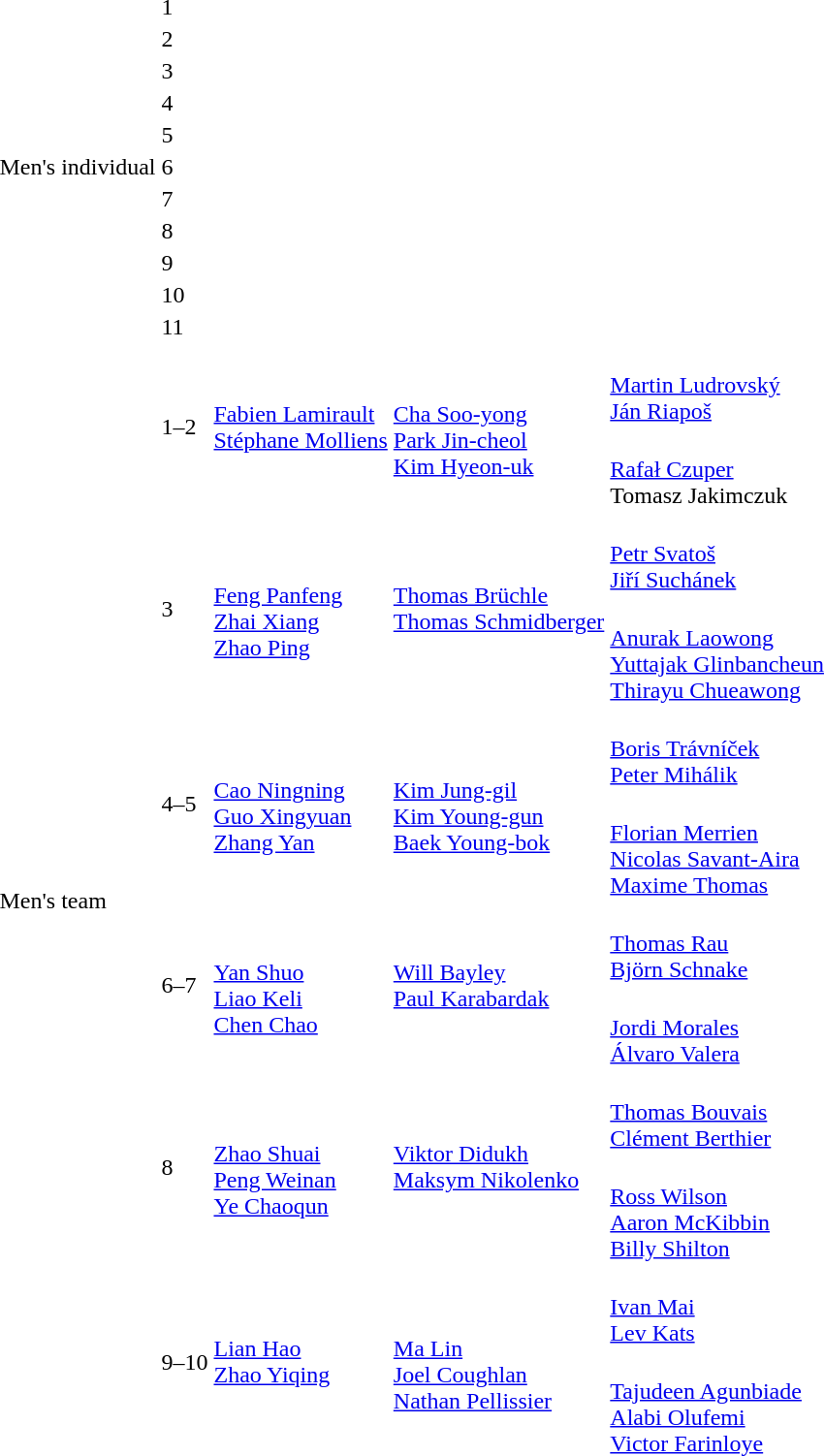<table>
<tr>
<td rowspan=22>Men's individual</td>
<td rowspan=2>1<br></td>
<td rowspan=2></td>
<td rowspan=2></td>
<td></td>
</tr>
<tr>
<td></td>
</tr>
<tr>
<td rowspan=2>2<br></td>
<td rowspan=2></td>
<td rowspan=2></td>
<td></td>
</tr>
<tr>
<td></td>
</tr>
<tr>
<td rowspan=2>3<br></td>
<td rowspan=2></td>
<td rowspan=2></td>
<td></td>
</tr>
<tr>
<td></td>
</tr>
<tr>
<td rowspan=2>4<br></td>
<td rowspan=2></td>
<td rowspan=2></td>
<td></td>
</tr>
<tr>
<td></td>
</tr>
<tr>
<td rowspan=2>5<br></td>
<td rowspan=2></td>
<td rowspan=2></td>
<td></td>
</tr>
<tr>
<td></td>
</tr>
<tr>
<td rowspan=2>6<br></td>
<td rowspan=2></td>
<td rowspan=2></td>
<td></td>
</tr>
<tr>
<td></td>
</tr>
<tr>
<td rowspan=2>7<br></td>
<td rowspan=2></td>
<td rowspan=2></td>
<td></td>
</tr>
<tr>
<td></td>
</tr>
<tr>
<td rowspan=2>8<br></td>
<td rowspan=2></td>
<td rowspan=2></td>
<td></td>
</tr>
<tr>
<td></td>
</tr>
<tr>
<td rowspan=2>9<br></td>
<td rowspan=2></td>
<td rowspan=2></td>
<td></td>
</tr>
<tr>
<td></td>
</tr>
<tr>
<td rowspan=2>10<br></td>
<td rowspan=2></td>
<td rowspan=2></td>
<td></td>
</tr>
<tr>
<td></td>
</tr>
<tr>
<td rowspan=2>11<br></td>
<td rowspan=2></td>
<td rowspan=2></td>
<td></td>
</tr>
<tr>
<td></td>
</tr>
<tr>
<td rowspan=12>Men's team</td>
<td rowspan=2>1–2<br></td>
<td rowspan=2 nowrap><br><a href='#'>Fabien Lamirault</a><br><a href='#'>Stéphane Molliens</a><br> </td>
<td rowspan=2><br><a href='#'>Cha Soo-yong</a><br><a href='#'>Park Jin-cheol</a><br><a href='#'>Kim Hyeon-uk</a></td>
<td><br><a href='#'>Martin Ludrovský</a><br><a href='#'>Ján Riapoš</a></td>
</tr>
<tr>
<td><br><a href='#'>Rafał Czuper</a><br>Tomasz Jakimczuk</td>
</tr>
<tr>
<td rowspan=2>3<br></td>
<td rowspan=2><br><a href='#'>Feng Panfeng</a><br><a href='#'>Zhai Xiang</a><br><a href='#'>Zhao Ping</a></td>
<td rowspan=2 nowrap><br><a href='#'>Thomas Brüchle</a><br><a href='#'>Thomas Schmidberger</a><br> </td>
<td><br><a href='#'>Petr Svatoš</a><br><a href='#'>Jiří Suchánek</a></td>
</tr>
<tr>
<td nowrap><br><a href='#'>Anurak Laowong</a><br><a href='#'>Yuttajak Glinbancheun</a><br><a href='#'>Thirayu Chueawong</a></td>
</tr>
<tr>
<td rowspan=2>4–5<br></td>
<td rowspan=2><br><a href='#'>Cao Ningning</a><br><a href='#'>Guo Xingyuan</a><br><a href='#'>Zhang Yan</a></td>
<td rowspan=2><br><a href='#'>Kim Jung-gil</a><br><a href='#'>Kim Young-gun</a><br><a href='#'>Baek Young-bok</a></td>
<td><br><a href='#'>Boris Trávníček</a><br><a href='#'>Peter Mihálik</a></td>
</tr>
<tr>
<td><br><a href='#'>Florian Merrien</a><br><a href='#'>Nicolas Savant-Aira</a><br><a href='#'>Maxime Thomas</a></td>
</tr>
<tr>
<td rowspan=2>6–7<br></td>
<td rowspan=2><br><a href='#'>Yan Shuo</a><br><a href='#'>Liao Keli</a><br><a href='#'>Chen Chao</a></td>
<td rowspan=2><br><a href='#'>Will Bayley</a><br><a href='#'>Paul Karabardak</a><br> </td>
<td><br><a href='#'>Thomas Rau</a><br><a href='#'>Björn Schnake</a></td>
</tr>
<tr>
<td><br><a href='#'>Jordi Morales</a><br><a href='#'>Álvaro Valera</a></td>
</tr>
<tr>
<td rowspan=2>8<br></td>
<td rowspan=2><br><a href='#'>Zhao Shuai</a><br><a href='#'>Peng Weinan</a><br><a href='#'>Ye Chaoqun</a></td>
<td rowspan=2><br><a href='#'>Viktor Didukh</a><br><a href='#'>Maksym Nikolenko</a><br> </td>
<td><br><a href='#'>Thomas Bouvais</a><br><a href='#'>Clément Berthier</a></td>
</tr>
<tr>
<td><br><a href='#'>Ross Wilson</a><br><a href='#'>Aaron McKibbin</a><br><a href='#'>Billy Shilton</a></td>
</tr>
<tr>
<td rowspan=2>9–10<br></td>
<td rowspan=2><br><a href='#'>Lian Hao</a><br><a href='#'>Zhao Yiqing</a><br> </td>
<td rowspan=2><br><a href='#'>Ma Lin</a><br><a href='#'>Joel Coughlan</a><br><a href='#'>Nathan Pellissier</a></td>
<td><br><a href='#'>Ivan Mai</a><br><a href='#'>Lev Kats</a></td>
</tr>
<tr>
<td><br><a href='#'>Tajudeen Agunbiade</a><br><a href='#'>Alabi Olufemi</a><br><a href='#'>Victor Farinloye</a></td>
</tr>
</table>
